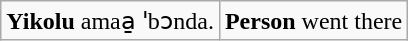<table class="wikitable">
<tr>
<td><strong>Yikolu</strong> amaa̱ ꞌbɔnda.</td>
<td><strong>Person</strong> went  there</td>
</tr>
</table>
